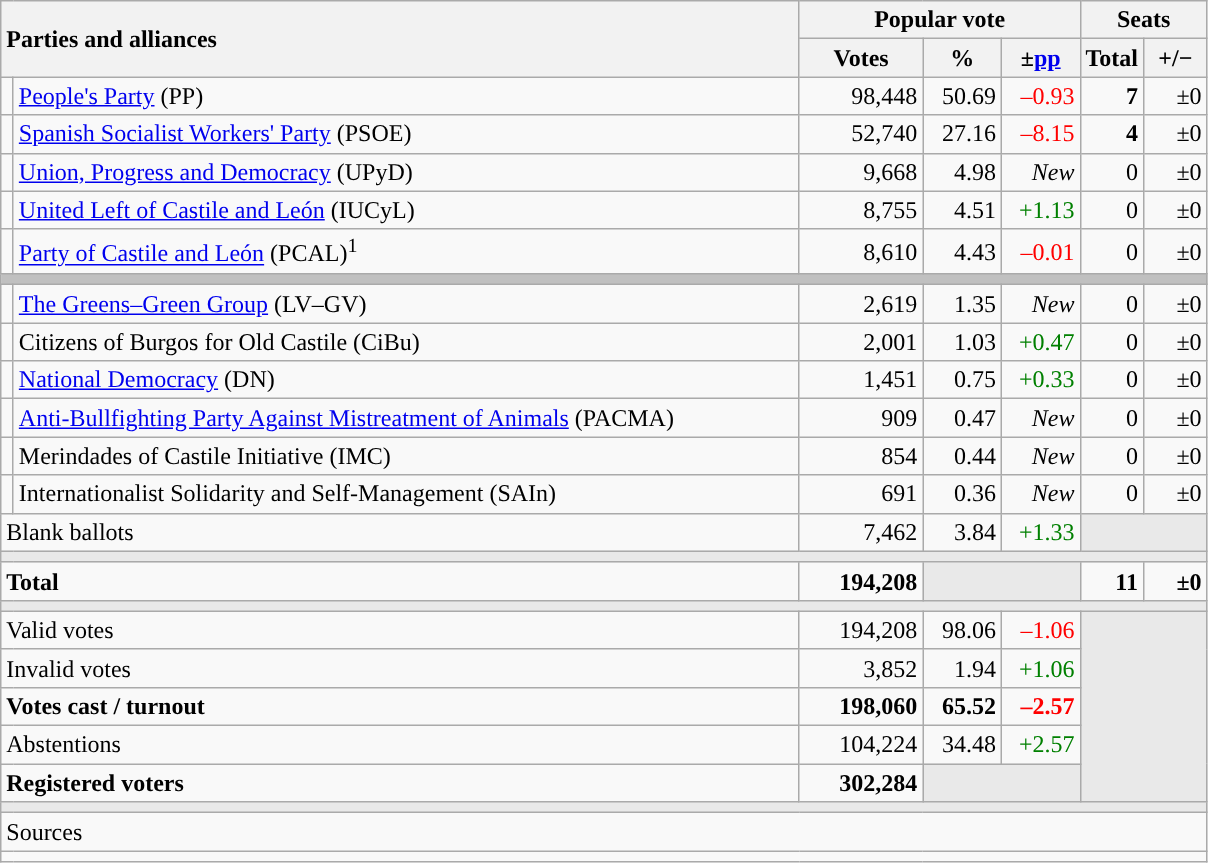<table class="wikitable" style="text-align:right;">
<tr>
<th style="text-align:left;" rowspan="2" colspan="2" width="525">Parties and alliances</th>
<th colspan="3">Popular vote</th>
<th colspan="2">Seats</th>
</tr>
<tr>
<th width="75">Votes</th>
<th width="45">%</th>
<th width="45">±<a href='#'>pp</a></th>
<th width="35">Total</th>
<th width="35">+/−</th>
</tr>
<tr>
<td width="1" style="color:inherit;background:"></td>
<td align="left"><a href='#'>People's Party</a> (PP)</td>
<td>98,448</td>
<td>50.69</td>
<td style="color:red;">–0.93</td>
<td><strong>7</strong></td>
<td>±0</td>
</tr>
<tr>
<td style="color:inherit;background:"></td>
<td align="left"><a href='#'>Spanish Socialist Workers' Party</a> (PSOE)</td>
<td>52,740</td>
<td>27.16</td>
<td style="color:red;">–8.15</td>
<td><strong>4</strong></td>
<td>±0</td>
</tr>
<tr>
<td style="color:inherit;background:"></td>
<td align="left"><a href='#'>Union, Progress and Democracy</a> (UPyD)</td>
<td>9,668</td>
<td>4.98</td>
<td><em>New</em></td>
<td>0</td>
<td>±0</td>
</tr>
<tr>
<td style="color:inherit;background:"></td>
<td align="left"><a href='#'>United Left of Castile and León</a> (IUCyL)</td>
<td>8,755</td>
<td>4.51</td>
<td style="color:green;">+1.13</td>
<td>0</td>
<td>±0</td>
</tr>
<tr>
<td style="color:inherit;background:"></td>
<td align="left"><a href='#'>Party of Castile and León</a> (PCAL)<sup>1</sup></td>
<td>8,610</td>
<td>4.43</td>
<td style="color:red;">–0.01</td>
<td>0</td>
<td>±0</td>
</tr>
<tr>
<td colspan="7" bgcolor="#C0C0C0"></td>
</tr>
<tr>
<td style="color:inherit;background:"></td>
<td align="left"><a href='#'>The Greens–Green Group</a> (LV–GV)</td>
<td>2,619</td>
<td>1.35</td>
<td><em>New</em></td>
<td>0</td>
<td>±0</td>
</tr>
<tr>
<td style="color:inherit;background:"></td>
<td align="left">Citizens of Burgos for Old Castile (CiBu)</td>
<td>2,001</td>
<td>1.03</td>
<td style="color:green;">+0.47</td>
<td>0</td>
<td>±0</td>
</tr>
<tr>
<td style="color:inherit;background:"></td>
<td align="left"><a href='#'>National Democracy</a> (DN)</td>
<td>1,451</td>
<td>0.75</td>
<td style="color:green;">+0.33</td>
<td>0</td>
<td>±0</td>
</tr>
<tr>
<td style="color:inherit;background:"></td>
<td align="left"><a href='#'>Anti-Bullfighting Party Against Mistreatment of Animals</a> (PACMA)</td>
<td>909</td>
<td>0.47</td>
<td><em>New</em></td>
<td>0</td>
<td>±0</td>
</tr>
<tr>
<td style="color:inherit;background:"></td>
<td align="left">Merindades of Castile Initiative (IMC)</td>
<td>854</td>
<td>0.44</td>
<td><em>New</em></td>
<td>0</td>
<td>±0</td>
</tr>
<tr>
<td style="color:inherit;background:"></td>
<td align="left">Internationalist Solidarity and Self-Management (SAIn)</td>
<td>691</td>
<td>0.36</td>
<td><em>New</em></td>
<td>0</td>
<td>±0</td>
</tr>
<tr>
<td align="left" colspan="2">Blank ballots</td>
<td>7,462</td>
<td>3.84</td>
<td style="color:green;">+1.33</td>
<td bgcolor="#E9E9E9" colspan="2"></td>
</tr>
<tr>
<td colspan="7" bgcolor="#E9E9E9"></td>
</tr>
<tr style="font-weight:bold;">
<td align="left" colspan="2">Total</td>
<td>194,208</td>
<td bgcolor="#E9E9E9" colspan="2"></td>
<td>11</td>
<td>±0</td>
</tr>
<tr>
<td colspan="7" bgcolor="#E9E9E9"></td>
</tr>
<tr>
<td align="left" colspan="2">Valid votes</td>
<td>194,208</td>
<td>98.06</td>
<td style="color:red;">–1.06</td>
<td bgcolor="#E9E9E9" colspan="2" rowspan="5"></td>
</tr>
<tr>
<td align="left" colspan="2">Invalid votes</td>
<td>3,852</td>
<td>1.94</td>
<td style="color:green;">+1.06</td>
</tr>
<tr style="font-weight:bold;">
<td align="left" colspan="2">Votes cast / turnout</td>
<td>198,060</td>
<td>65.52</td>
<td style="color:red;">–2.57</td>
</tr>
<tr>
<td align="left" colspan="2">Abstentions</td>
<td>104,224</td>
<td>34.48</td>
<td style="color:green;">+2.57</td>
</tr>
<tr style="font-weight:bold;">
<td align="left" colspan="2">Registered voters</td>
<td>302,284</td>
<td bgcolor="#E9E9E9" colspan="2"></td>
</tr>
<tr>
<td colspan="7" bgcolor="#E9E9E9"></td>
</tr>
<tr>
<td align="left" colspan="7">Sources</td>
</tr>
<tr>
<td colspan="7" style="text-align:left; max-width:790px;"></td>
</tr>
</table>
